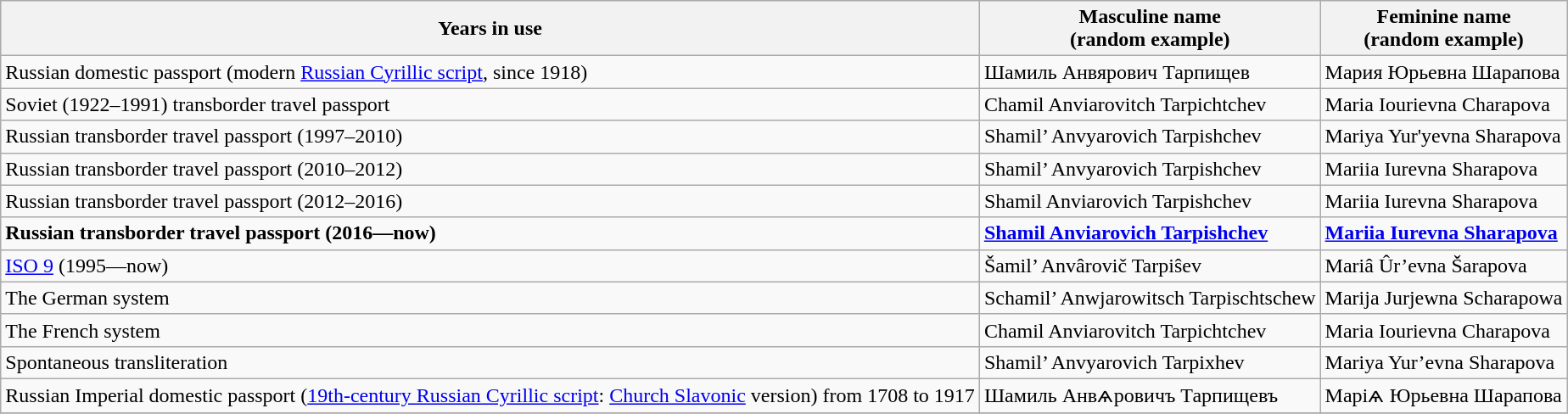<table class="wikitable sortable">
<tr>
<th>Years in use</th>
<th>Masculine name<br>(random example)</th>
<th>Feminine name<br>(random example)</th>
</tr>
<tr>
<td>Russian domestic passport (modern <a href='#'>Russian Cyrillic script</a>, since 1918)</td>
<td>Шамиль Анвярович Тарпищев</td>
<td>Мария Юрьевна Шарапова</td>
</tr>
<tr>
<td>Soviet (1922–1991) transborder travel passport</td>
<td>Chamil Anviarovitch Tarpichtchev</td>
<td>Maria Iourievna Charapova</td>
</tr>
<tr>
<td>Russian transborder travel passport (1997–2010)</td>
<td>Shamil’ Anvyarovich Tarpishchev</td>
<td>Mariya Yur'yevna Sharapova</td>
</tr>
<tr>
<td>Russian transborder travel passport (2010–2012)</td>
<td>Shamil’ Anvyarovich Tarpishchev</td>
<td>Mariia Iurevna Sharapova</td>
</tr>
<tr>
<td>Russian transborder travel passport (2012–2016)</td>
<td>Shamil Anviarovich Tarpishchev</td>
<td>Mariia Iurevna Sharapova</td>
</tr>
<tr>
<td><strong>Russian transborder travel passport (2016—now)</strong></td>
<td><strong><a href='#'>Shamil Anviarovich Tarpishchev</a></strong></td>
<td><strong><a href='#'>Mariia Iurevna Sharapova</a></strong></td>
</tr>
<tr>
<td><a href='#'>ISO 9</a> (1995—now)</td>
<td>Šamil’ Anvârovič Tarpiŝev</td>
<td>Mariâ Ûr’evna Šarapova</td>
</tr>
<tr>
<td>The German system</td>
<td>Schamil’ Anwjarowitsch Tarpischtschew</td>
<td>Marija Jurjewna Scharapowa</td>
</tr>
<tr>
<td>The French system</td>
<td>Chamil Anviarovitch Tarpichtchev</td>
<td>Maria Iourievna Charapova</td>
</tr>
<tr>
<td>Spontaneous transliteration</td>
<td>Shamil’ Anvyarovich Tarpixhev</td>
<td>Mariya Yur’evna Sharapova</td>
</tr>
<tr>
<td>Russian Imperial domestic passport (<a href='#'>19th-century Russian Cyrillic script</a>: <a href='#'>Church Slavonic</a> version) from 1708 to 1917</td>
<td>Шамиль Анвѧровичъ Тарпищевъ</td>
<td>Маріѧ Юрьевна Шарапова</td>
</tr>
<tr>
</tr>
</table>
